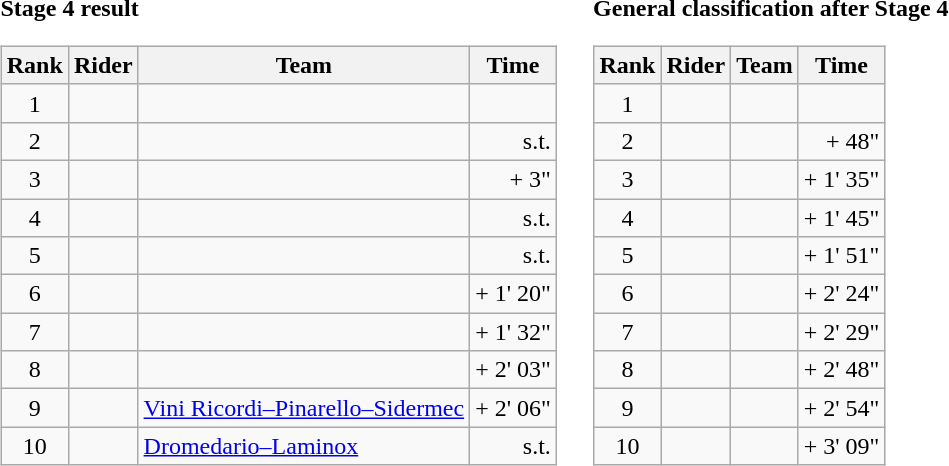<table>
<tr>
<td><strong>Stage 4 result</strong><br><table class="wikitable">
<tr>
<th scope="col">Rank</th>
<th scope="col">Rider</th>
<th scope="col">Team</th>
<th scope="col">Time</th>
</tr>
<tr>
<td style="text-align:center;">1</td>
<td></td>
<td></td>
<td style="text-align:right;"></td>
</tr>
<tr>
<td style="text-align:center;">2</td>
<td></td>
<td></td>
<td style="text-align:right;">s.t.</td>
</tr>
<tr>
<td style="text-align:center;">3</td>
<td></td>
<td></td>
<td style="text-align:right;">+ 3"</td>
</tr>
<tr>
<td style="text-align:center;">4</td>
<td></td>
<td></td>
<td style="text-align:right;">s.t.</td>
</tr>
<tr>
<td style="text-align:center;">5</td>
<td></td>
<td></td>
<td style="text-align:right;">s.t.</td>
</tr>
<tr>
<td style="text-align:center;">6</td>
<td></td>
<td></td>
<td style="text-align:right;">+ 1' 20"</td>
</tr>
<tr>
<td style="text-align:center;">7</td>
<td></td>
<td></td>
<td style="text-align:right;">+ 1' 32"</td>
</tr>
<tr>
<td style="text-align:center;">8</td>
<td></td>
<td></td>
<td style="text-align:right;">+ 2' 03"</td>
</tr>
<tr>
<td style="text-align:center;">9</td>
<td></td>
<td><a href='#'>Vini Ricordi–Pinarello–Sidermec</a></td>
<td style="text-align:right;">+ 2' 06"</td>
</tr>
<tr>
<td style="text-align:center;">10</td>
<td></td>
<td><a href='#'>Dromedario–Laminox</a></td>
<td style="text-align:right;">s.t.</td>
</tr>
</table>
</td>
<td></td>
<td><strong>General classification after Stage 4</strong><br><table class="wikitable">
<tr>
<th scope="col">Rank</th>
<th scope="col">Rider</th>
<th scope="col">Team</th>
<th scope="col">Time</th>
</tr>
<tr>
<td style="text-align:center;">1</td>
<td></td>
<td></td>
<td style="text-align:right;"></td>
</tr>
<tr>
<td style="text-align:center;">2</td>
<td></td>
<td></td>
<td style="text-align:right;">+ 48"</td>
</tr>
<tr>
<td style="text-align:center;">3</td>
<td></td>
<td></td>
<td style="text-align:right;">+ 1' 35"</td>
</tr>
<tr>
<td style="text-align:center;">4</td>
<td></td>
<td></td>
<td style="text-align:right;">+ 1' 45"</td>
</tr>
<tr>
<td style="text-align:center;">5</td>
<td></td>
<td></td>
<td style="text-align:right;">+ 1' 51"</td>
</tr>
<tr>
<td style="text-align:center;">6</td>
<td></td>
<td></td>
<td style="text-align:right;">+ 2' 24"</td>
</tr>
<tr>
<td style="text-align:center;">7</td>
<td></td>
<td></td>
<td style="text-align:right;">+ 2' 29"</td>
</tr>
<tr>
<td style="text-align:center;">8</td>
<td></td>
<td></td>
<td style="text-align:right;">+ 2' 48"</td>
</tr>
<tr>
<td style="text-align:center;">9</td>
<td></td>
<td></td>
<td style="text-align:right;">+ 2' 54"</td>
</tr>
<tr>
<td style="text-align:center;">10</td>
<td></td>
<td></td>
<td style="text-align:right;">+ 3' 09"</td>
</tr>
</table>
</td>
</tr>
</table>
